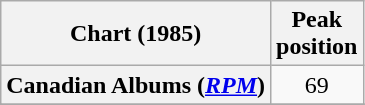<table class="wikitable sortable plainrowheaders" style="text-align:center">
<tr>
<th scope="col">Chart (1985)</th>
<th scope="col">Peak<br>position</th>
</tr>
<tr>
<th scope="row">Canadian Albums (<em><a href='#'>RPM</a></em>)</th>
<td>69</td>
</tr>
<tr>
</tr>
<tr>
</tr>
</table>
